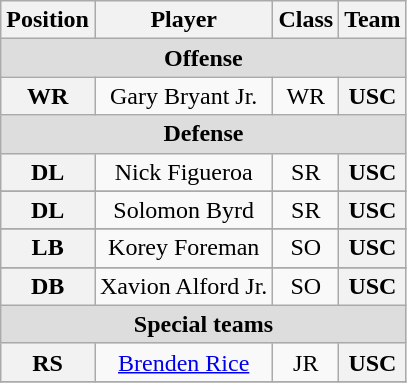<table class="wikitable">
<tr>
<th>Position</th>
<th>Player</th>
<th>Class</th>
<th>Team</th>
</tr>
<tr>
<td colspan="4" style="text-align:center; background:#ddd;"><strong>Offense</strong></td>
</tr>
<tr style="text-align:center;">
<th rowspan="1">WR</th>
<td>Gary Bryant Jr.</td>
<td>WR</td>
<th style=>USC</th>
</tr>
<tr>
<td colspan="4" style="text-align:center; background:#ddd;"><strong>Defense</strong></td>
</tr>
<tr style="text-align:center;">
<th rowspan="1">DL</th>
<td>Nick Figueroa</td>
<td> SR</td>
<th style=>USC</th>
</tr>
<tr>
</tr>
<tr style="text-align:center;">
<th rowspan="1">DL</th>
<td>Solomon Byrd</td>
<td>SR</td>
<th style=>USC</th>
</tr>
<tr>
</tr>
<tr style="text-align:center;">
<th rowspan="1">LB</th>
<td>Korey Foreman</td>
<td>SO</td>
<th style=>USC</th>
</tr>
<tr>
</tr>
<tr style="text-align:center;">
<th rowspan="1">DB</th>
<td>Xavion Alford Jr.</td>
<td> SO</td>
<th style=>USC</th>
</tr>
<tr>
<td colspan="4" style="text-align:center; background:#ddd;"><strong>Special teams</strong></td>
</tr>
<tr style="text-align:center;">
<th rowspan="1">RS</th>
<td><a href='#'>Brenden Rice</a></td>
<td>JR</td>
<th style=>USC</th>
</tr>
<tr>
</tr>
</table>
